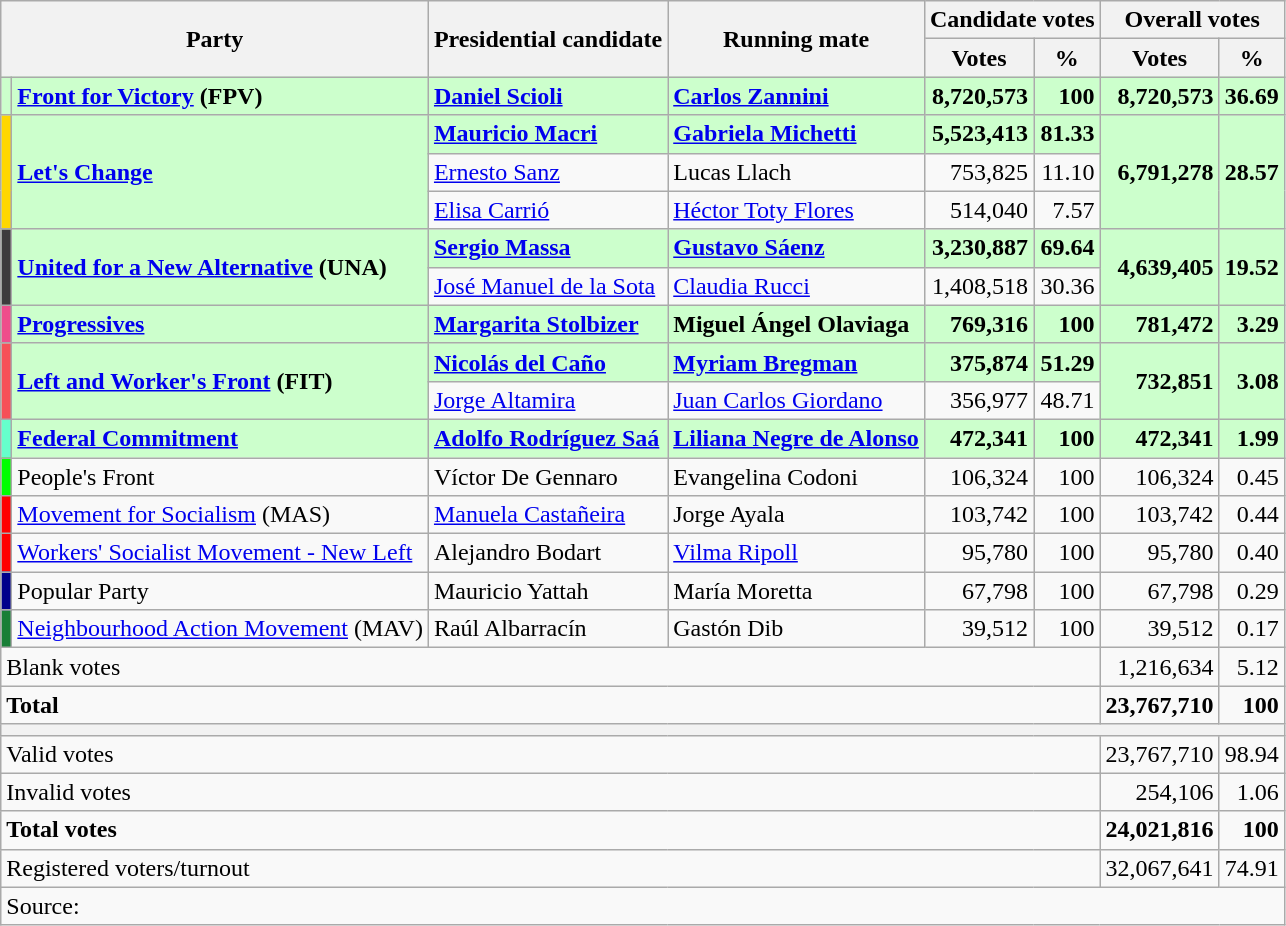<table class=wikitable style=text-align:right>
<tr>
<th colspan=2 rowspan=2>Party</th>
<th rowspan=2>Presidential candidate</th>
<th rowspan=2>Running mate</th>
<th colspan=2>Candidate votes</th>
<th colspan=2>Overall votes</th>
</tr>
<tr>
<th>Votes</th>
<th>%</th>
<th>Votes</th>
<th>%</th>
</tr>
<tr style="font-weight:bold" bgcolor=#cfc>
<td bgcolor=></td>
<td align=left><a href='#'>Front for Victory</a> (FPV)</td>
<td align=left><a href='#'>Daniel Scioli</a></td>
<td align=left><a href='#'>Carlos Zannini</a></td>
<td>8,720,573</td>
<td>100</td>
<td>8,720,573</td>
<td>36.69</td>
</tr>
<tr style="font-weight:bold" bgcolor=#cfc>
<td rowspan=3 bgcolor=gold></td>
<td rowspan=3 align=left><a href='#'>Let's Change</a></td>
<td align=left><a href='#'>Mauricio Macri</a></td>
<td align=left><a href='#'>Gabriela Michetti</a></td>
<td>5,523,413</td>
<td>81.33</td>
<td rowspan=3>6,791,278</td>
<td rowspan=3>28.57</td>
</tr>
<tr>
<td align=left><a href='#'>Ernesto Sanz</a></td>
<td align=left>Lucas Llach</td>
<td>753,825</td>
<td>11.10</td>
</tr>
<tr>
<td align=left><a href='#'>Elisa Carrió</a></td>
<td align=left><a href='#'>Héctor Toty Flores</a></td>
<td>514,040</td>
<td>7.57</td>
</tr>
<tr style="font-weight:bold" bgcolor=#cfc>
<td rowspan=2 bgcolor=3C3C3C></td>
<td rowspan=2 align=left><a href='#'>United for a New Alternative</a> (UNA)</td>
<td align=left><a href='#'>Sergio Massa</a></td>
<td align=left><a href='#'>Gustavo Sáenz</a></td>
<td>3,230,887</td>
<td>69.64</td>
<td rowspan=2>4,639,405</td>
<td rowspan=2>19.52</td>
</tr>
<tr>
<td align=left><a href='#'>José Manuel de la Sota</a></td>
<td align=left><a href='#'>Claudia Rucci</a></td>
<td>1,408,518</td>
<td>30.36</td>
</tr>
<tr style="font-weight:bold" bgcolor=#cfc>
<td bgcolor=EE4D8B></td>
<td align=left><a href='#'>Progressives</a></td>
<td align=left><a href='#'>Margarita Stolbizer</a></td>
<td align=left>Miguel Ángel Olaviaga</td>
<td>769,316</td>
<td>100</td>
<td>781,472</td>
<td>3.29</td>
</tr>
<tr style="font-weight:bold" bgcolor=#cfc>
<td rowspan=2 bgcolor=#F65058></td>
<td rowspan=2 align=left><a href='#'>Left and Worker's Front</a> (FIT)</td>
<td align=left><a href='#'>Nicolás del Caño</a></td>
<td align=left><a href='#'>Myriam Bregman</a></td>
<td>375,874</td>
<td>51.29</td>
<td rowspan=2>732,851</td>
<td rowspan=2>3.08</td>
</tr>
<tr>
<td align=left><a href='#'>Jorge Altamira</a></td>
<td align=left><a href='#'>Juan Carlos Giordano</a></td>
<td>356,977</td>
<td>48.71</td>
</tr>
<tr style="font-weight:bold" bgcolor=#cfc>
<td bgcolor=66FFCC></td>
<td align=left><a href='#'>Federal Commitment</a></td>
<td align=left><a href='#'>Adolfo Rodríguez Saá</a></td>
<td align=left><a href='#'>Liliana Negre de Alonso</a></td>
<td>472,341</td>
<td>100</td>
<td>472,341</td>
<td>1.99</td>
</tr>
<tr>
<td bgcolor=lime></td>
<td align=left>People's Front</td>
<td align=left>Víctor De Gennaro</td>
<td align=left>Evangelina Codoni</td>
<td>106,324</td>
<td>100</td>
<td>106,324</td>
<td>0.45</td>
</tr>
<tr>
<td bgcolor=red></td>
<td align=left><a href='#'>Movement for Socialism</a> (MAS)</td>
<td align=left><a href='#'>Manuela Castañeira</a></td>
<td align=left>Jorge Ayala</td>
<td>103,742</td>
<td>100</td>
<td>103,742</td>
<td>0.44</td>
</tr>
<tr>
<td bgcolor=red></td>
<td align=left><a href='#'>Workers' Socialist Movement - New Left</a></td>
<td align=left>Alejandro Bodart</td>
<td align=left><a href='#'>Vilma Ripoll</a></td>
<td>95,780</td>
<td>100</td>
<td>95,780</td>
<td>0.40</td>
</tr>
<tr>
<td bgcolor=darkblue></td>
<td align=left>Popular Party</td>
<td align=left>Mauricio Yattah</td>
<td align=left>María Moretta</td>
<td>67,798</td>
<td>100</td>
<td>67,798</td>
<td>0.29</td>
</tr>
<tr>
<td bgcolor=#187F36></td>
<td align=left><a href='#'>Neighbourhood Action Movement</a> (MAV)</td>
<td align=left>Raúl Albarracín</td>
<td align=left>Gastón Dib</td>
<td>39,512</td>
<td>100</td>
<td>39,512</td>
<td>0.17</td>
</tr>
<tr>
<td colspan=6 align=left>Blank votes</td>
<td>1,216,634</td>
<td>5.12</td>
</tr>
<tr style="font-weight:bold">
<td colspan=6 align=left>Total</td>
<td>23,767,710</td>
<td>100</td>
</tr>
<tr>
<th colspan=8></th>
</tr>
<tr>
<td colspan=6 align=left>Valid votes</td>
<td>23,767,710</td>
<td>98.94</td>
</tr>
<tr>
<td colspan=6 align=left>Invalid votes</td>
<td>254,106</td>
<td>1.06</td>
</tr>
<tr style="font-weight:bold">
<td colspan=6 align=left>Total votes</td>
<td>24,021,816</td>
<td>100</td>
</tr>
<tr>
<td colspan=6 align=left>Registered voters/turnout</td>
<td>32,067,641</td>
<td>74.91</td>
</tr>
<tr>
<td colspan=8 style="text-align:left;">Source:</td>
</tr>
</table>
